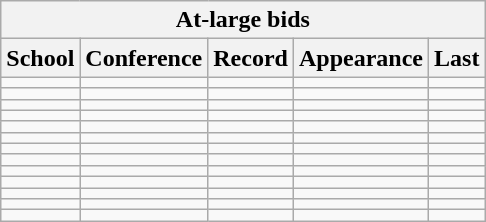<table class="wikitable sortable" style="text-align: left;">
<tr>
<th colspan="8" style=>At-large bids</th>
</tr>
<tr>
<th>School</th>
<th>Conference</th>
<th>Record</th>
<th>Appearance</th>
<th>Last</th>
</tr>
<tr>
<td></td>
<td align=center></td>
<td align=center></td>
<td align=center></td>
<td align=center></td>
</tr>
<tr>
<td></td>
<td align=center></td>
<td align=center></td>
<td align=center></td>
<td align=center></td>
</tr>
<tr>
<td></td>
<td align=center></td>
<td align=center></td>
<td align=center></td>
<td align=center></td>
</tr>
<tr>
<td></td>
<td align=center></td>
<td align=center></td>
<td align=center></td>
<td align=center></td>
</tr>
<tr>
<td></td>
<td align=center></td>
<td align=center></td>
<td align=center></td>
<td align=center></td>
</tr>
<tr>
<td></td>
<td align=center></td>
<td align=center></td>
<td align=center></td>
<td align=center></td>
</tr>
<tr>
<td></td>
<td align=center></td>
<td align=center></td>
<td align=center></td>
<td align=center></td>
</tr>
<tr>
<td></td>
<td align=center></td>
<td align=center></td>
<td align=center></td>
<td align=center></td>
</tr>
<tr>
<td></td>
<td align=center></td>
<td align=center></td>
<td align=center></td>
<td align=center></td>
</tr>
<tr>
<td></td>
<td align=center></td>
<td align=center></td>
<td align=center></td>
<td align=center></td>
</tr>
<tr>
<td></td>
<td align=center></td>
<td align=center></td>
<td align=center></td>
<td align=center></td>
</tr>
<tr>
<td></td>
<td align=center></td>
<td align=center></td>
<td align=center></td>
<td align=center></td>
</tr>
<tr>
<td></td>
<td align=center></td>
<td align=center></td>
<td align=center></td>
<td align=center></td>
</tr>
</table>
